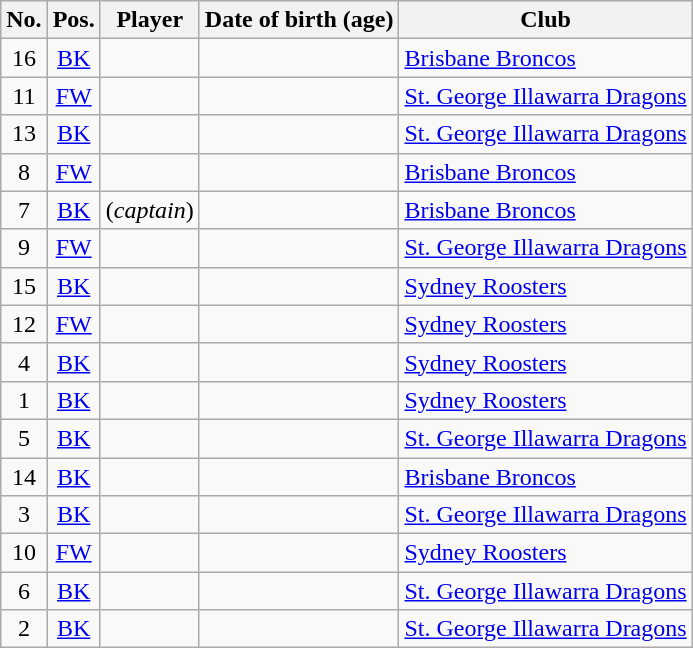<table class="wikitable sortable">
<tr>
<th>No.</th>
<th>Pos.</th>
<th>Player</th>
<th>Date of birth (age)</th>
<th>Club</th>
</tr>
<tr>
<td align=center>16</td>
<td align=center><a href='#'>BK</a></td>
<td></td>
<td></td>
<td> <a href='#'>Brisbane Broncos</a></td>
</tr>
<tr>
<td align=center>11</td>
<td align=center><a href='#'>FW</a></td>
<td></td>
<td></td>
<td> <a href='#'>St. George Illawarra Dragons</a></td>
</tr>
<tr>
<td align=center>13</td>
<td align=center><a href='#'>BK</a></td>
<td></td>
<td></td>
<td> <a href='#'>St. George Illawarra Dragons</a></td>
</tr>
<tr>
<td align=center>8</td>
<td align=center><a href='#'>FW</a></td>
<td></td>
<td></td>
<td> <a href='#'>Brisbane Broncos</a></td>
</tr>
<tr>
<td align=center>7</td>
<td align=center><a href='#'>BK</a></td>
<td> (<em>captain</em>)</td>
<td></td>
<td> <a href='#'>Brisbane Broncos</a></td>
</tr>
<tr>
<td align=center>9</td>
<td align=center><a href='#'>FW</a></td>
<td></td>
<td></td>
<td> <a href='#'>St. George Illawarra Dragons</a></td>
</tr>
<tr>
<td align=center>15</td>
<td align=center><a href='#'>BK</a></td>
<td></td>
<td></td>
<td> <a href='#'>Sydney Roosters</a></td>
</tr>
<tr>
<td align=center>12</td>
<td align=center><a href='#'>FW</a></td>
<td></td>
<td></td>
<td> <a href='#'>Sydney Roosters</a></td>
</tr>
<tr>
<td align=center>4</td>
<td align=center><a href='#'>BK</a></td>
<td></td>
<td></td>
<td> <a href='#'>Sydney Roosters</a></td>
</tr>
<tr>
<td align=center>1</td>
<td align=center><a href='#'>BK</a></td>
<td></td>
<td></td>
<td> <a href='#'>Sydney Roosters</a></td>
</tr>
<tr>
<td align=center>5</td>
<td align=center><a href='#'>BK</a></td>
<td></td>
<td></td>
<td> <a href='#'>St. George Illawarra Dragons</a></td>
</tr>
<tr>
<td align=center>14</td>
<td align=center><a href='#'>BK</a></td>
<td></td>
<td></td>
<td> <a href='#'>Brisbane Broncos</a></td>
</tr>
<tr>
<td align=center>3</td>
<td align=center><a href='#'>BK</a></td>
<td></td>
<td></td>
<td> <a href='#'>St. George Illawarra Dragons</a></td>
</tr>
<tr>
<td align=center>10</td>
<td align=center><a href='#'>FW</a></td>
<td></td>
<td></td>
<td> <a href='#'>Sydney Roosters</a></td>
</tr>
<tr>
<td align=center>6</td>
<td align=center><a href='#'>BK</a></td>
<td></td>
<td></td>
<td> <a href='#'>St. George Illawarra Dragons</a></td>
</tr>
<tr>
<td align=center>2</td>
<td align=center><a href='#'>BK</a></td>
<td></td>
<td></td>
<td> <a href='#'>St. George Illawarra Dragons</a></td>
</tr>
</table>
